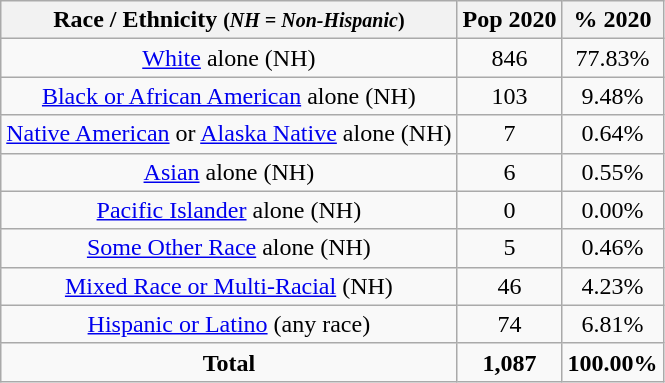<table class="wikitable" style="text-align:center;">
<tr>
<th>Race / Ethnicity <small>(<em>NH = Non-Hispanic</em>)</small></th>
<th>Pop 2020</th>
<th>% 2020</th>
</tr>
<tr>
<td><a href='#'>White</a> alone (NH)</td>
<td>846</td>
<td>77.83%</td>
</tr>
<tr>
<td><a href='#'>Black or African American</a> alone (NH)</td>
<td>103</td>
<td>9.48%</td>
</tr>
<tr>
<td><a href='#'>Native American</a> or <a href='#'>Alaska Native</a> alone (NH)</td>
<td>7</td>
<td>0.64%</td>
</tr>
<tr>
<td><a href='#'>Asian</a> alone (NH)</td>
<td>6</td>
<td>0.55%</td>
</tr>
<tr>
<td><a href='#'>Pacific Islander</a> alone (NH)</td>
<td>0</td>
<td>0.00%</td>
</tr>
<tr>
<td><a href='#'>Some Other Race</a> alone (NH)</td>
<td>5</td>
<td>0.46%</td>
</tr>
<tr>
<td><a href='#'>Mixed Race or Multi-Racial</a> (NH)</td>
<td>46</td>
<td>4.23%</td>
</tr>
<tr>
<td><a href='#'>Hispanic or Latino</a> (any race)</td>
<td>74</td>
<td>6.81%</td>
</tr>
<tr>
<td><strong>Total</strong></td>
<td><strong>1,087</strong></td>
<td><strong>100.00%</strong></td>
</tr>
</table>
